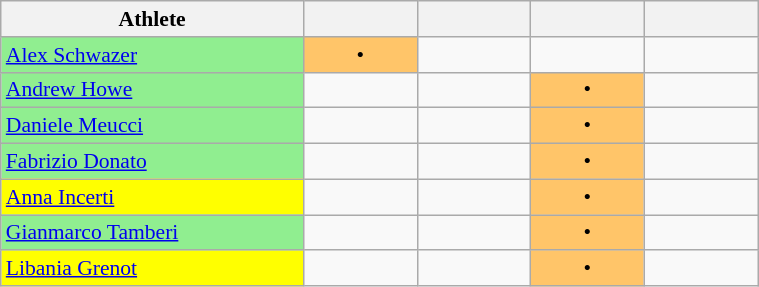<table class="wikitable" width=40% style="font-size:90%; text-align:center;">
<tr>
<th width=40%>Athlete</th>
<th width=15%></th>
<th width=15%></th>
<th width=15%></th>
<th width=15%></th>
</tr>
<tr>
<td align=left bgcolor=lightgreen><a href='#'>Alex Schwazer</a></td>
<td bgcolor=FFC569>•</td>
<td></td>
<td></td>
<td></td>
</tr>
<tr>
<td align=left bgcolor=lightgreen><a href='#'>Andrew Howe</a></td>
<td></td>
<td></td>
<td bgcolor=FFC569>•</td>
<td></td>
</tr>
<tr>
<td align=left bgcolor=lightgreen><a href='#'>Daniele Meucci</a></td>
<td></td>
<td></td>
<td bgcolor=FFC569>•</td>
<td></td>
</tr>
<tr>
<td align=left bgcolor=lightgreen><a href='#'>Fabrizio Donato</a></td>
<td></td>
<td></td>
<td bgcolor=FFC569>•</td>
<td></td>
</tr>
<tr>
<td align=left bgcolor=yellow><a href='#'>Anna Incerti</a></td>
<td></td>
<td></td>
<td bgcolor=FFC569>•</td>
<td></td>
</tr>
<tr>
<td align=left bgcolor=lightgreen><a href='#'>Gianmarco Tamberi</a></td>
<td></td>
<td></td>
<td bgcolor=FFC569>•</td>
<td></td>
</tr>
<tr>
<td align=left bgcolor=yellow><a href='#'>Libania Grenot</a></td>
<td></td>
<td></td>
<td bgcolor=FFC569>•</td>
<td></td>
</tr>
</table>
